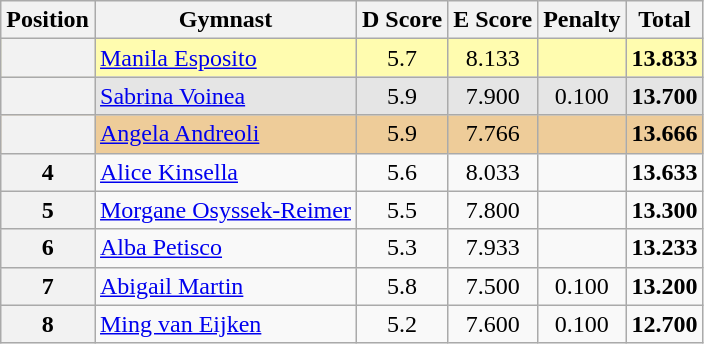<table style="text-align:center;" class="wikitable sortable">
<tr>
<th>Position</th>
<th>Gymnast</th>
<th>D Score</th>
<th>E Score</th>
<th>Penalty</th>
<th>Total</th>
</tr>
<tr style="background:#fffcaf;">
<th scope="row" style="text-align:center"></th>
<td align=left> <a href='#'>Manila Esposito</a></td>
<td>5.7</td>
<td>8.133</td>
<td></td>
<td><strong>13.833</strong></td>
</tr>
<tr style="background:#e5e5e5;">
<th scope="row" style="text-align:center"></th>
<td align=left> <a href='#'>Sabrina Voinea</a></td>
<td>5.9</td>
<td>7.900</td>
<td>0.100</td>
<td><strong>13.700</strong></td>
</tr>
<tr style="background:#ec9;">
<th scope="row" style="text-align:center"></th>
<td align=left> <a href='#'>Angela Andreoli</a></td>
<td>5.9</td>
<td>7.766</td>
<td></td>
<td><strong>13.666</strong></td>
</tr>
<tr>
<th>4</th>
<td align=left> <a href='#'>Alice Kinsella</a></td>
<td>5.6</td>
<td>8.033</td>
<td></td>
<td><strong>13.633</strong></td>
</tr>
<tr>
<th>5</th>
<td align=left> <a href='#'>Morgane Osyssek-Reimer</a></td>
<td>5.5</td>
<td>7.800</td>
<td></td>
<td><strong>13.300</strong></td>
</tr>
<tr>
<th>6</th>
<td align=left> <a href='#'>Alba Petisco</a></td>
<td>5.3</td>
<td>7.933</td>
<td></td>
<td><strong>13.233</strong></td>
</tr>
<tr>
<th>7</th>
<td align=left> <a href='#'>Abigail Martin</a></td>
<td>5.8</td>
<td>7.500</td>
<td>0.100</td>
<td><strong>13.200</strong></td>
</tr>
<tr>
<th>8</th>
<td align=left> <a href='#'>Ming van Eijken</a></td>
<td>5.2</td>
<td>7.600</td>
<td>0.100</td>
<td><strong>12.700</strong></td>
</tr>
</table>
